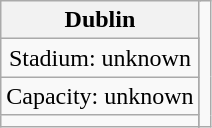<table class="wikitable" style="text-align:center">
<tr>
<th colspan="2">Dublin</th>
<td rowspan=4></td>
</tr>
<tr>
<td>Stadium: unknown</td>
</tr>
<tr>
<td>Capacity: unknown</td>
</tr>
<tr>
<td></td>
</tr>
</table>
